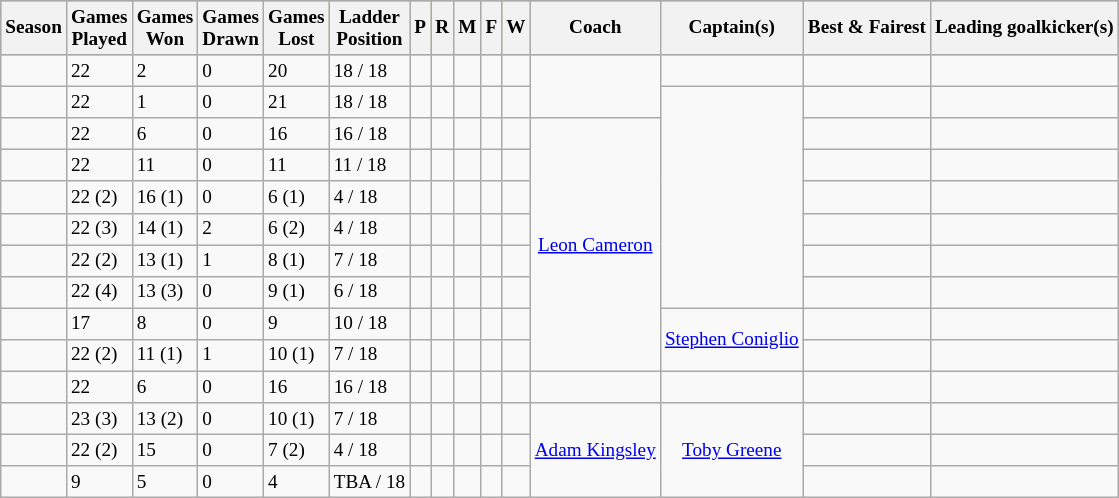<table class="wikitable" style="font-size:80%">
<tr bgcolor=#bdb76b>
<th>Season</th>
<th>Games<br>Played</th>
<th>Games<br>Won</th>
<th>Games<br>Drawn</th>
<th>Games<br>Lost</th>
<th>Ladder<br>Position</th>
<th>P</th>
<th>R</th>
<th>M</th>
<th>F</th>
<th>W</th>
<th>Coach</th>
<th>Captain(s)</th>
<th>Best & Fairest</th>
<th>Leading goalkicker(s)</th>
</tr>
<tr>
<td></td>
<td>22</td>
<td>2</td>
<td>0</td>
<td>20</td>
<td>18 / 18</td>
<td></td>
<td></td>
<td></td>
<td></td>
<td></td>
<td rowspan="2"></td>
<td></td>
<td></td>
<td></td>
</tr>
<tr>
<td></td>
<td>22</td>
<td>1</td>
<td>0</td>
<td>21</td>
<td>18 / 18</td>
<td></td>
<td></td>
<td></td>
<td></td>
<td></td>
<td rowspan="7"></td>
<td></td>
<td></td>
</tr>
<tr>
<td></td>
<td>22</td>
<td>6</td>
<td>0</td>
<td>16</td>
<td>16 / 18</td>
<td></td>
<td></td>
<td></td>
<td></td>
<td></td>
<td rowspan="8" style="text-align:center;"><a href='#'>Leon Cameron</a></td>
<td></td>
<td></td>
</tr>
<tr>
<td></td>
<td>22</td>
<td>11</td>
<td>0</td>
<td>11</td>
<td>11 / 18</td>
<td></td>
<td></td>
<td></td>
<td></td>
<td></td>
<td></td>
<td></td>
</tr>
<tr>
<td></td>
<td>22 (2)</td>
<td>16 (1)</td>
<td>0</td>
<td>6 (1)</td>
<td>4 / 18</td>
<td></td>
<td></td>
<td></td>
<td></td>
<td></td>
<td></td>
<td></td>
</tr>
<tr>
<td></td>
<td>22 (3)</td>
<td>14 (1)</td>
<td>2</td>
<td>6 (2)</td>
<td>4 / 18</td>
<td></td>
<td></td>
<td></td>
<td></td>
<td></td>
<td></td>
<td></td>
</tr>
<tr>
<td></td>
<td>22 (2)</td>
<td>13 (1)</td>
<td>1</td>
<td>8 (1)</td>
<td>7 / 18</td>
<td></td>
<td></td>
<td></td>
<td></td>
<td></td>
<td></td>
<td></td>
</tr>
<tr>
<td></td>
<td>22 (4)</td>
<td>13 (3)</td>
<td>0</td>
<td>9 (1)</td>
<td>6 / 18</td>
<td></td>
<td></td>
<td></td>
<td></td>
<td></td>
<td></td>
<td></td>
</tr>
<tr>
<td></td>
<td>17</td>
<td>8</td>
<td>0</td>
<td>9</td>
<td>10 / 18</td>
<td></td>
<td></td>
<td></td>
<td></td>
<td></td>
<td rowspan="2" style="text-align:center;"><a href='#'>Stephen Coniglio</a></td>
<td></td>
<td></td>
</tr>
<tr>
<td></td>
<td>22 (2)</td>
<td>11 (1)</td>
<td>1</td>
<td>10 (1)</td>
<td>7 / 18</td>
<td></td>
<td></td>
<td></td>
<td></td>
<td></td>
<td></td>
<td></td>
</tr>
<tr>
<td></td>
<td>22</td>
<td>6</td>
<td>0</td>
<td>16</td>
<td>16 / 18</td>
<td></td>
<td></td>
<td></td>
<td></td>
<td></td>
<td></td>
<td></td>
<td></td>
<td></td>
</tr>
<tr>
<td></td>
<td>23 (3)</td>
<td>13 (2)</td>
<td>0</td>
<td>10 (1)</td>
<td>7 / 18</td>
<td></td>
<td></td>
<td></td>
<td></td>
<td></td>
<td rowspan="3" style="text-align:center;"><a href='#'>Adam Kingsley</a></td>
<td rowspan="3" style="text-align:center;"><a href='#'>Toby Greene</a></td>
<td></td>
<td></td>
</tr>
<tr>
<td></td>
<td>22 (2)</td>
<td>15</td>
<td>0</td>
<td>7 (2)</td>
<td>4 / 18</td>
<td></td>
<td></td>
<td></td>
<td></td>
<td></td>
<td></td>
<td></td>
</tr>
<tr>
<td></td>
<td>9</td>
<td>5</td>
<td>0</td>
<td>4</td>
<td>TBA / 18</td>
<td></td>
<td></td>
<td></td>
<td></td>
<td></td>
<td></td>
<td></td>
</tr>
</table>
